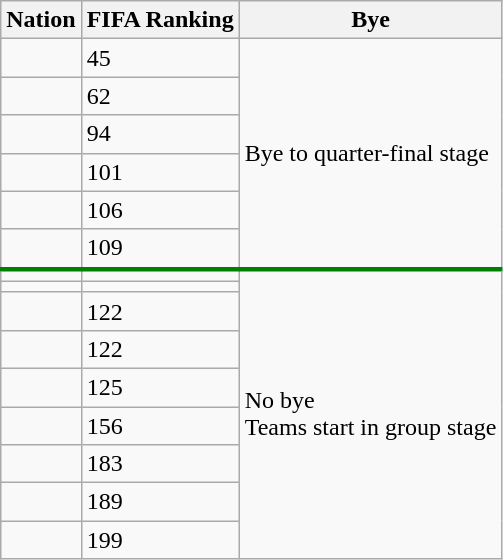<table class="wikitable">
<tr>
<th>Nation</th>
<th>FIFA Ranking</th>
<th>Bye</th>
</tr>
<tr>
<td></td>
<td>45</td>
<td rowspan="6">Bye to quarter-final stage</td>
</tr>
<tr>
<td></td>
<td>62</td>
</tr>
<tr>
<td></td>
<td>94</td>
</tr>
<tr>
<td></td>
<td>101</td>
</tr>
<tr>
<td></td>
<td>106</td>
</tr>
<tr style="border-bottom:3px solid green;">
<td></td>
<td>109</td>
</tr>
<tr>
<td></td>
<td></td>
<td rowspan="9">No bye<br>Teams start in group stage</td>
</tr>
<tr>
<td></td>
<td></td>
</tr>
<tr>
<td></td>
<td>122</td>
</tr>
<tr>
<td></td>
<td>122</td>
</tr>
<tr>
<td></td>
<td>125</td>
</tr>
<tr>
<td></td>
<td>156</td>
</tr>
<tr>
<td></td>
<td>183</td>
</tr>
<tr>
<td></td>
<td>189</td>
</tr>
<tr>
<td></td>
<td>199</td>
</tr>
</table>
